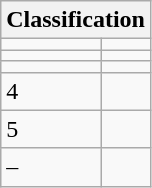<table class="wikitable" font-size: 90%;>
<tr>
<th colspan=2>Classification</th>
</tr>
<tr valign="top">
<td></td>
<td></td>
</tr>
<tr>
<td></td>
<td></td>
</tr>
<tr>
<td></td>
<td></td>
</tr>
<tr>
<td>4</td>
<td></td>
</tr>
<tr>
<td>5</td>
<td></td>
</tr>
<tr>
<td>–</td>
<td></td>
</tr>
</table>
